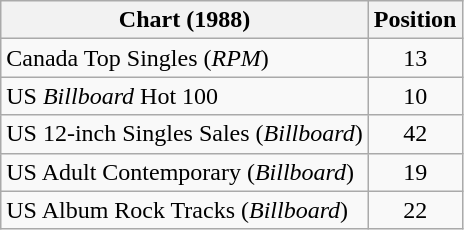<table class="wikitable sortable">
<tr>
<th>Chart (1988)</th>
<th>Position</th>
</tr>
<tr>
<td>Canada Top Singles (<em>RPM</em>)</td>
<td style="text-align:center;">13</td>
</tr>
<tr>
<td>US <em>Billboard</em> Hot 100</td>
<td style="text-align:center;">10</td>
</tr>
<tr>
<td>US 12-inch Singles Sales (<em>Billboard</em>)</td>
<td style="text-align:center;">42</td>
</tr>
<tr>
<td>US Adult Contemporary (<em>Billboard</em>)</td>
<td style="text-align:center;">19</td>
</tr>
<tr>
<td>US Album Rock Tracks (<em>Billboard</em>)</td>
<td style="text-align:center;">22</td>
</tr>
</table>
